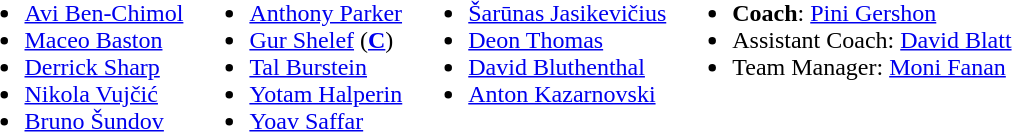<table>
<tr valign="top">
<td><br><ul><li> <a href='#'>Avi Ben-Chimol</a></li><li> <a href='#'>Maceo Baston</a></li><li>  <a href='#'>Derrick Sharp</a></li><li> <a href='#'>Nikola Vujčić</a></li><li> <a href='#'>Bruno Šundov</a></li></ul></td>
<td><br><ul><li> <a href='#'>Anthony Parker</a></li><li> <a href='#'>Gur Shelef</a> (<strong><a href='#'>C</a></strong>)</li><li> <a href='#'>Tal Burstein</a></li><li> <a href='#'>Yotam Halperin</a></li><li> <a href='#'>Yoav Saffar</a></li></ul></td>
<td><br><ul><li> <a href='#'>Šarūnas Jasikevičius</a></li><li>  <a href='#'>Deon Thomas</a></li><li>  <a href='#'>David Bluthenthal</a></li><li> <a href='#'>Anton Kazarnovski</a></li></ul></td>
<td><br><ul><li><strong>Coach</strong>:  <a href='#'>Pini Gershon</a></li><li>Assistant Coach:   <a href='#'>David Blatt</a></li><li>Team Manager:  <a href='#'>Moni Fanan</a></li></ul></td>
</tr>
</table>
